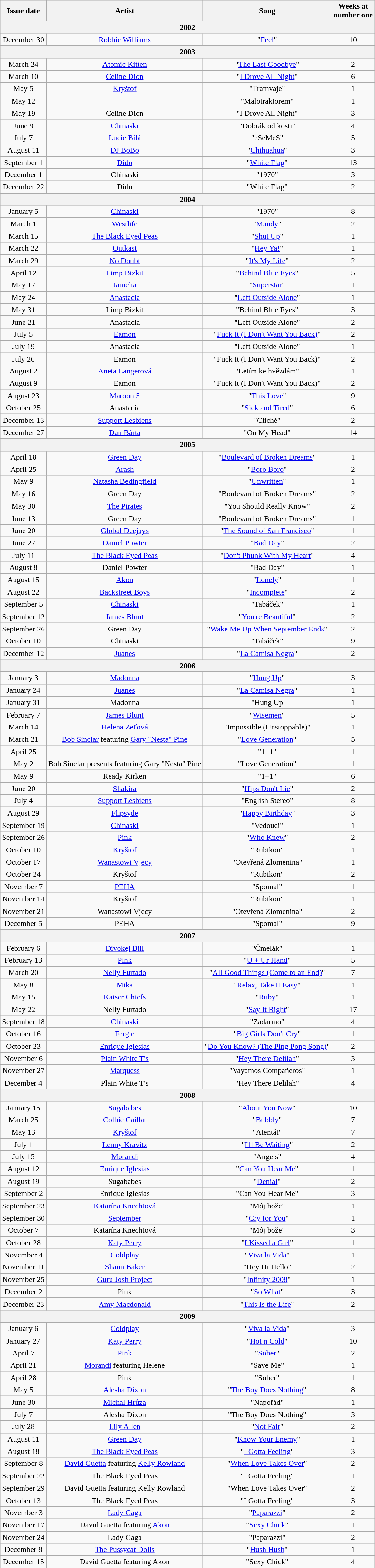<table class="wikitable" style="text-align:center;">
<tr>
<th scope="col">Issue date</th>
<th scope="col">Artist</th>
<th scope="col">Song</th>
<th scope="col">Weeks at<br>number one</th>
</tr>
<tr>
<th colspan=4>2002<br></th>
</tr>
<tr>
<td>December 30</td>
<td><a href='#'>Robbie Williams</a></td>
<td>"<a href='#'>Feel</a>"</td>
<td>10</td>
</tr>
<tr>
<th colspan=4>2003</th>
</tr>
<tr>
<td>March 24</td>
<td><a href='#'>Atomic Kitten</a></td>
<td>"<a href='#'>The Last Goodbye</a>"</td>
<td>2</td>
</tr>
<tr>
<td>March 10</td>
<td><a href='#'>Celine Dion</a></td>
<td>"<a href='#'>I Drove All Night</a>"</td>
<td>6</td>
</tr>
<tr>
<td>May 5</td>
<td><a href='#'>Kryštof</a></td>
<td>"Tramvaje"</td>
<td>1</td>
</tr>
<tr>
<td>May 12</td>
<td></td>
<td>"Malotraktorem"</td>
<td>1</td>
</tr>
<tr>
<td>May 19</td>
<td>Celine Dion</td>
<td>"I Drove All Night"</td>
<td>3</td>
</tr>
<tr>
<td>June 9</td>
<td><a href='#'>Chinaski</a></td>
<td>"Dobrák od kosti"</td>
<td>4</td>
</tr>
<tr>
<td>July 7</td>
<td><a href='#'>Lucie Bílá</a></td>
<td>"eSeMeS"</td>
<td>5</td>
</tr>
<tr>
<td>August 11</td>
<td><a href='#'>DJ BoBo</a></td>
<td>"<a href='#'>Chihuahua</a>"</td>
<td>3</td>
</tr>
<tr>
<td>September 1</td>
<td><a href='#'>Dido</a></td>
<td>"<a href='#'>White Flag</a>"</td>
<td>13</td>
</tr>
<tr>
<td>December 1</td>
<td>Chinaski</td>
<td>"1970"</td>
<td>3</td>
</tr>
<tr>
<td>December 22</td>
<td>Dido</td>
<td>"White Flag"</td>
<td>2</td>
</tr>
<tr>
<th colspan=4>2004</th>
</tr>
<tr>
<td>January 5</td>
<td><a href='#'>Chinaski</a></td>
<td>"1970"</td>
<td>8</td>
</tr>
<tr>
<td>March 1</td>
<td><a href='#'>Westlife</a></td>
<td>"<a href='#'>Mandy</a>"</td>
<td>2</td>
</tr>
<tr>
<td>March 15</td>
<td><a href='#'>The Black Eyed Peas</a></td>
<td>"<a href='#'>Shut Up</a>"</td>
<td>1</td>
</tr>
<tr>
<td>March 22</td>
<td><a href='#'>Outkast</a></td>
<td>"<a href='#'>Hey Ya!</a>"</td>
<td>1</td>
</tr>
<tr>
<td>March 29</td>
<td><a href='#'>No Doubt</a></td>
<td>"<a href='#'>It's My Life</a>"</td>
<td>2</td>
</tr>
<tr>
<td>April 12</td>
<td><a href='#'>Limp Bizkit</a></td>
<td>"<a href='#'>Behind Blue Eyes</a>"</td>
<td>5</td>
</tr>
<tr>
<td>May 17</td>
<td><a href='#'>Jamelia</a></td>
<td>"<a href='#'>Superstar</a>"</td>
<td>1</td>
</tr>
<tr>
<td>May 24</td>
<td><a href='#'>Anastacia</a></td>
<td>"<a href='#'>Left Outside Alone</a>"</td>
<td>1</td>
</tr>
<tr>
<td>May 31</td>
<td>Limp Bizkit</td>
<td>"Behind Blue Eyes"</td>
<td>3</td>
</tr>
<tr>
<td>June 21</td>
<td>Anastacia</td>
<td>"Left Outside Alone"</td>
<td>2</td>
</tr>
<tr>
<td>July 5</td>
<td><a href='#'>Eamon</a></td>
<td>"<a href='#'>Fuck It (I Don't Want You Back)</a>"</td>
<td>2</td>
</tr>
<tr>
<td>July 19</td>
<td>Anastacia</td>
<td>"Left Outside Alone"</td>
<td>1</td>
</tr>
<tr>
<td>July 26</td>
<td>Eamon</td>
<td>"Fuck It (I Don't Want You Back)"</td>
<td>2</td>
</tr>
<tr>
<td>August 2</td>
<td><a href='#'>Aneta Langerová</a></td>
<td>"Letím ke hvězdám"</td>
<td>1</td>
</tr>
<tr>
<td>August 9</td>
<td>Eamon</td>
<td>"Fuck It (I Don't Want You Back)"</td>
<td>2</td>
</tr>
<tr>
<td>August 23</td>
<td><a href='#'>Maroon 5</a></td>
<td>"<a href='#'>This Love</a>"</td>
<td>9</td>
</tr>
<tr>
<td>October 25</td>
<td>Anastacia</td>
<td>"<a href='#'>Sick and Tired</a>"</td>
<td>6</td>
</tr>
<tr>
<td>December 13</td>
<td><a href='#'>Support Lesbiens</a></td>
<td>"Cliché"</td>
<td>2</td>
</tr>
<tr>
<td>December 27</td>
<td><a href='#'>Dan Bárta</a></td>
<td>"On My Head"</td>
<td>14</td>
</tr>
<tr>
<th colspan=4>2005</th>
</tr>
<tr>
<td>April 18</td>
<td><a href='#'>Green Day</a></td>
<td>"<a href='#'>Boulevard of Broken Dreams</a>"</td>
<td>1</td>
</tr>
<tr>
<td>April 25</td>
<td><a href='#'>Arash</a></td>
<td>"<a href='#'>Boro Boro</a>"</td>
<td>2</td>
</tr>
<tr>
<td>May 9</td>
<td><a href='#'>Natasha Bedingfield</a></td>
<td>"<a href='#'>Unwritten</a>"</td>
<td>1</td>
</tr>
<tr>
<td>May 16</td>
<td>Green Day</td>
<td>"Boulevard of Broken Dreams"</td>
<td>2</td>
</tr>
<tr>
<td>May 30</td>
<td><a href='#'>The Pirates</a></td>
<td>"You Should Really Know"</td>
<td>2</td>
</tr>
<tr>
<td>June 13</td>
<td>Green Day</td>
<td>"Boulevard of Broken Dreams"</td>
<td>1</td>
</tr>
<tr>
<td>June 20</td>
<td><a href='#'>Global Deejays</a></td>
<td>"<a href='#'>The Sound of San Francisco</a>"</td>
<td>1</td>
</tr>
<tr>
<td>June 27</td>
<td><a href='#'>Daniel Powter</a></td>
<td>"<a href='#'>Bad Day</a>"</td>
<td>2</td>
</tr>
<tr>
<td>July 11</td>
<td><a href='#'>The Black Eyed Peas</a></td>
<td>"<a href='#'>Don't Phunk With My Heart</a>"</td>
<td>4</td>
</tr>
<tr>
<td>August 8</td>
<td>Daniel Powter</td>
<td>"Bad Day"</td>
<td>1</td>
</tr>
<tr>
<td>August 15</td>
<td><a href='#'>Akon</a></td>
<td>"<a href='#'>Lonely</a>"</td>
<td>1</td>
</tr>
<tr>
<td>August 22</td>
<td><a href='#'>Backstreet Boys</a></td>
<td>"<a href='#'>Incomplete</a>"</td>
<td>2</td>
</tr>
<tr>
<td>September 5</td>
<td><a href='#'>Chinaski</a></td>
<td>"Tabáček"</td>
<td>1</td>
</tr>
<tr>
<td>September 12</td>
<td><a href='#'>James Blunt</a></td>
<td>"<a href='#'>You're Beautiful</a>"</td>
<td>2</td>
</tr>
<tr>
<td>September 26</td>
<td>Green Day</td>
<td>"<a href='#'>Wake Me Up When September Ends</a>"</td>
<td>2</td>
</tr>
<tr>
<td>October 10</td>
<td>Chinaski</td>
<td>"Tabáček"</td>
<td>9</td>
</tr>
<tr>
<td>December 12</td>
<td><a href='#'>Juanes</a></td>
<td>"<a href='#'>La Camisa Negra</a>"</td>
<td>2</td>
</tr>
<tr>
<th colspan=4>2006</th>
</tr>
<tr>
<td>January 3</td>
<td><a href='#'>Madonna</a></td>
<td>"<a href='#'>Hung Up</a>"</td>
<td>3</td>
</tr>
<tr>
<td>January 24</td>
<td><a href='#'>Juanes</a></td>
<td>"<a href='#'>La Camisa Negra</a>"</td>
<td>1</td>
</tr>
<tr>
<td>January 31</td>
<td>Madonna</td>
<td>"Hung Up</td>
<td>1</td>
</tr>
<tr>
<td>February 7</td>
<td><a href='#'>James Blunt</a></td>
<td>"<a href='#'>Wisemen</a>"</td>
<td>5</td>
</tr>
<tr>
<td>March 14</td>
<td><a href='#'>Helena Zeťová</a></td>
<td>"Impossible (Unstoppable)"</td>
<td>1</td>
</tr>
<tr>
<td>March 21</td>
<td><a href='#'>Bob Sinclar</a> featuring <a href='#'>Gary "Nesta" Pine</a></td>
<td>"<a href='#'>Love Generation</a>"</td>
<td>5</td>
</tr>
<tr>
<td>April 25</td>
<td></td>
<td>"1+1"</td>
<td>1</td>
</tr>
<tr>
<td>May 2</td>
<td>Bob Sinclar presents featuring Gary "Nesta" Pine</td>
<td>"Love Generation"</td>
<td>1</td>
</tr>
<tr>
<td>May 9</td>
<td>Ready Kirken</td>
<td>"1+1"</td>
<td>6</td>
</tr>
<tr>
<td>June 20</td>
<td><a href='#'>Shakira</a></td>
<td>"<a href='#'>Hips Don't Lie</a>"</td>
<td>2</td>
</tr>
<tr>
<td>July 4</td>
<td><a href='#'>Support Lesbiens</a></td>
<td>"English Stereo"</td>
<td>8</td>
</tr>
<tr>
<td>August 29</td>
<td><a href='#'>Flipsyde</a></td>
<td>"<a href='#'>Happy Birthday</a>"</td>
<td>3</td>
</tr>
<tr>
<td>September 19</td>
<td><a href='#'>Chinaski</a></td>
<td>"Vedouci"</td>
<td>1</td>
</tr>
<tr>
<td>September 26</td>
<td><a href='#'>Pink</a></td>
<td>"<a href='#'>Who Knew</a>"</td>
<td>2</td>
</tr>
<tr>
<td>October 10</td>
<td><a href='#'>Kryštof</a></td>
<td>"Rubikon"</td>
<td>1</td>
</tr>
<tr>
<td>October 17</td>
<td><a href='#'>Wanastowi Vjecy</a></td>
<td>"Otevřená Zlomenina"</td>
<td>1</td>
</tr>
<tr>
<td>October 24</td>
<td>Kryštof</td>
<td>"Rubikon"</td>
<td>2</td>
</tr>
<tr>
<td>November 7</td>
<td><a href='#'>PEHA</a></td>
<td>"Spomal"</td>
<td>1</td>
</tr>
<tr>
<td>November 14</td>
<td>Kryštof</td>
<td>"Rubikon"</td>
<td>1</td>
</tr>
<tr>
<td>November 21</td>
<td>Wanastowi Vjecy</td>
<td>"Otevřená Zlomenina"</td>
<td>2</td>
</tr>
<tr>
<td>December 5</td>
<td>PEHA</td>
<td>"Spomal"</td>
<td>9</td>
</tr>
<tr>
<th colspan=4>2007</th>
</tr>
<tr>
<td>February 6</td>
<td><a href='#'>Divokej Bill</a></td>
<td>"Čmelák"</td>
<td>1</td>
</tr>
<tr>
<td>February 13</td>
<td><a href='#'>Pink</a></td>
<td>"<a href='#'>U + Ur Hand</a>"</td>
<td>5</td>
</tr>
<tr>
<td>March 20</td>
<td><a href='#'>Nelly Furtado</a></td>
<td>"<a href='#'>All Good Things (Come to an End)</a>"</td>
<td>7</td>
</tr>
<tr>
<td>May 8</td>
<td><a href='#'>Mika</a></td>
<td>"<a href='#'>Relax, Take It Easy</a>"</td>
<td>1</td>
</tr>
<tr>
<td>May 15</td>
<td><a href='#'>Kaiser Chiefs</a></td>
<td>"<a href='#'>Ruby</a>"</td>
<td>1</td>
</tr>
<tr>
<td>May 22</td>
<td>Nelly Furtado</td>
<td>"<a href='#'>Say It Right</a>"</td>
<td>17</td>
</tr>
<tr>
<td>September 18</td>
<td><a href='#'>Chinaski</a></td>
<td>"Zadarmo"</td>
<td>4</td>
</tr>
<tr>
<td>October 16</td>
<td><a href='#'>Fergie</a></td>
<td>"<a href='#'>Big Girls Don't Cry</a>"</td>
<td>1</td>
</tr>
<tr>
<td>October 23</td>
<td><a href='#'>Enrique Iglesias</a></td>
<td>"<a href='#'>Do You Know? (The Ping Pong Song)</a>"</td>
<td>2</td>
</tr>
<tr>
<td>November 6</td>
<td><a href='#'>Plain White T's</a></td>
<td>"<a href='#'>Hey There Delilah</a>"</td>
<td>3</td>
</tr>
<tr>
<td>November 27</td>
<td><a href='#'>Marquess</a></td>
<td>"Vayamos Compañeros"</td>
<td>1</td>
</tr>
<tr>
<td>December 4</td>
<td>Plain White T's</td>
<td>"Hey There Delilah"</td>
<td>4</td>
</tr>
<tr>
<th colspan=4>2008</th>
</tr>
<tr>
<td>January 15</td>
<td><a href='#'>Sugababes</a></td>
<td>"<a href='#'>About You Now</a>"</td>
<td>10</td>
</tr>
<tr>
<td>March 25</td>
<td><a href='#'>Colbie Caillat</a></td>
<td>"<a href='#'>Bubbly</a>"</td>
<td>7</td>
</tr>
<tr>
<td>May 13</td>
<td><a href='#'>Kryštof</a></td>
<td>"Atentát"</td>
<td>7</td>
</tr>
<tr>
<td>July 1</td>
<td><a href='#'>Lenny Kravitz</a></td>
<td>"<a href='#'>I'll Be Waiting</a>"</td>
<td>2</td>
</tr>
<tr>
<td>July 15</td>
<td><a href='#'>Morandi</a></td>
<td>"Angels"</td>
<td>4</td>
</tr>
<tr>
<td>August 12</td>
<td><a href='#'>Enrique Iglesias</a></td>
<td>"<a href='#'>Can You Hear Me</a>"</td>
<td>1</td>
</tr>
<tr>
<td>August 19</td>
<td>Sugababes</td>
<td>"<a href='#'>Denial</a>"</td>
<td>2</td>
</tr>
<tr>
<td>September 2</td>
<td>Enrique Iglesias</td>
<td>"Can You Hear Me"</td>
<td>3</td>
</tr>
<tr>
<td>September 23</td>
<td><a href='#'>Katarína Knechtová</a></td>
<td>"Môj bože"</td>
<td>1</td>
</tr>
<tr>
<td>September 30</td>
<td><a href='#'>September</a></td>
<td>"<a href='#'>Cry for You</a>"</td>
<td>1</td>
</tr>
<tr>
<td>October 7</td>
<td>Katarína Knechtová</td>
<td>"Môj bože"</td>
<td>3</td>
</tr>
<tr>
<td>October 28</td>
<td><a href='#'>Katy Perry</a></td>
<td>"<a href='#'>I Kissed a Girl</a>"</td>
<td>1</td>
</tr>
<tr>
<td>November 4</td>
<td><a href='#'>Coldplay</a></td>
<td>"<a href='#'>Viva la Vida</a>"</td>
<td>1</td>
</tr>
<tr>
<td>November 11</td>
<td><a href='#'>Shaun Baker</a></td>
<td>"Hey Hi Hello"</td>
<td>2</td>
</tr>
<tr>
<td>November 25</td>
<td><a href='#'>Guru Josh Project</a></td>
<td>"<a href='#'>Infinity 2008</a>"</td>
<td>1</td>
</tr>
<tr>
<td>December 2</td>
<td>Pink</td>
<td>"<a href='#'>So What</a>"</td>
<td>3</td>
</tr>
<tr>
<td>December 23</td>
<td><a href='#'>Amy Macdonald</a></td>
<td>"<a href='#'>This Is the Life</a>"</td>
<td>2</td>
</tr>
<tr>
<th colspan=4>2009</th>
</tr>
<tr>
<td>January 6</td>
<td><a href='#'>Coldplay</a></td>
<td>"<a href='#'>Viva la Vida</a>"</td>
<td>3</td>
</tr>
<tr>
<td>January 27</td>
<td><a href='#'>Katy Perry</a></td>
<td>"<a href='#'>Hot n Cold</a>"</td>
<td>10</td>
</tr>
<tr>
<td>April 7</td>
<td><a href='#'>Pink</a></td>
<td>"<a href='#'>Sober</a>"</td>
<td>2</td>
</tr>
<tr>
<td>April 21</td>
<td><a href='#'>Morandi</a> featuring Helene</td>
<td>"Save Me"</td>
<td>1</td>
</tr>
<tr>
<td>April 28</td>
<td>Pink</td>
<td>"Sober"</td>
<td>1</td>
</tr>
<tr>
<td>May 5</td>
<td><a href='#'>Alesha Dixon</a></td>
<td>"<a href='#'>The Boy Does Nothing</a>"</td>
<td>8</td>
</tr>
<tr>
<td>June 30</td>
<td><a href='#'>Michal Hrůza</a></td>
<td>"Napořád"</td>
<td>1</td>
</tr>
<tr>
<td>July 7</td>
<td>Alesha Dixon</td>
<td>"The Boy Does Nothing"</td>
<td>3</td>
</tr>
<tr>
<td>July 28</td>
<td><a href='#'>Lily Allen</a></td>
<td>"<a href='#'>Not Fair</a>"</td>
<td>2</td>
</tr>
<tr>
<td>August 11</td>
<td><a href='#'>Green Day</a></td>
<td>"<a href='#'>Know Your Enemy</a>"</td>
<td>1</td>
</tr>
<tr>
<td>August 18</td>
<td><a href='#'>The Black Eyed Peas</a></td>
<td>"<a href='#'>I Gotta Feeling</a>"</td>
<td>3</td>
</tr>
<tr>
<td>September 8</td>
<td><a href='#'>David Guetta</a> featuring <a href='#'>Kelly Rowland</a></td>
<td>"<a href='#'>When Love Takes Over</a>"</td>
<td>2</td>
</tr>
<tr>
<td>September 22</td>
<td>The Black Eyed Peas</td>
<td>"I Gotta Feeling"</td>
<td>1</td>
</tr>
<tr>
<td>September 29</td>
<td>David Guetta featuring Kelly Rowland</td>
<td>"When Love Takes Over"</td>
<td>2</td>
</tr>
<tr>
<td>October 13</td>
<td>The Black Eyed Peas</td>
<td>"I Gotta Feeling"</td>
<td>3</td>
</tr>
<tr>
<td>November 3</td>
<td><a href='#'>Lady Gaga</a></td>
<td>"<a href='#'>Paparazzi</a>"</td>
<td>2</td>
</tr>
<tr>
<td>November 17</td>
<td>David Guetta featuring <a href='#'>Akon</a></td>
<td>"<a href='#'>Sexy Chick</a>"</td>
<td>1</td>
</tr>
<tr>
<td>November 24</td>
<td>Lady Gaga</td>
<td>"Paparazzi"</td>
<td>2</td>
</tr>
<tr>
<td>December 8</td>
<td><a href='#'>The Pussycat Dolls</a></td>
<td>"<a href='#'>Hush Hush</a>"</td>
<td>1</td>
</tr>
<tr>
<td>December 15</td>
<td>David Guetta featuring Akon</td>
<td>"Sexy Chick"</td>
<td>4</td>
</tr>
</table>
